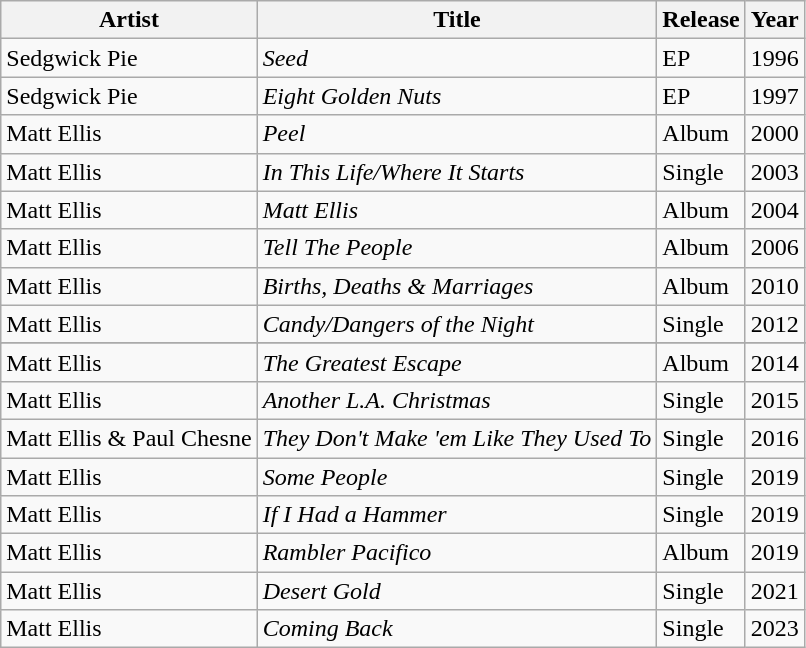<table class="wikitable">
<tr>
<th>Artist</th>
<th>Title</th>
<th>Release</th>
<th>Year</th>
</tr>
<tr>
<td>Sedgwick Pie</td>
<td><em>Seed</em></td>
<td>EP</td>
<td>1996</td>
</tr>
<tr>
<td>Sedgwick Pie</td>
<td><em>Eight Golden Nuts</em></td>
<td>EP</td>
<td>1997</td>
</tr>
<tr>
<td>Matt Ellis</td>
<td><em>Peel</em></td>
<td>Album</td>
<td>2000</td>
</tr>
<tr>
<td>Matt Ellis</td>
<td><em>In This Life/Where It Starts</em></td>
<td>Single</td>
<td>2003</td>
</tr>
<tr>
<td>Matt Ellis</td>
<td><em>Matt Ellis</em></td>
<td>Album</td>
<td>2004</td>
</tr>
<tr>
<td>Matt Ellis</td>
<td><em>Tell The People</em></td>
<td>Album</td>
<td>2006</td>
</tr>
<tr>
<td>Matt Ellis</td>
<td><em>Births, Deaths & Marriages</em></td>
<td>Album</td>
<td>2010</td>
</tr>
<tr>
<td>Matt Ellis</td>
<td><em>Candy/Dangers of the Night</em></td>
<td>Single</td>
<td>2012</td>
</tr>
<tr>
</tr>
<tr | Matt Ellis || >
</tr>
<tr>
<td>Matt Ellis</td>
<td><em>The Greatest Escape</em></td>
<td>Album</td>
<td>2014</td>
</tr>
<tr>
<td>Matt Ellis</td>
<td><em>Another L.A. Christmas</em></td>
<td>Single</td>
<td>2015</td>
</tr>
<tr>
<td>Matt Ellis & Paul Chesne</td>
<td><em>They Don't Make 'em Like They Used To</em></td>
<td>Single</td>
<td>2016</td>
</tr>
<tr>
<td>Matt Ellis</td>
<td><em>Some People</em></td>
<td>Single</td>
<td>2019</td>
</tr>
<tr>
<td>Matt Ellis</td>
<td><em>If I Had a Hammer</em></td>
<td>Single</td>
<td>2019</td>
</tr>
<tr>
<td>Matt Ellis</td>
<td><em>Rambler Pacifico</em></td>
<td>Album</td>
<td>2019</td>
</tr>
<tr>
<td>Matt Ellis</td>
<td><em>Desert Gold</em></td>
<td>Single</td>
<td>2021</td>
</tr>
<tr>
<td>Matt Ellis</td>
<td><em>Coming Back</em></td>
<td>Single</td>
<td>2023</td>
</tr>
</table>
